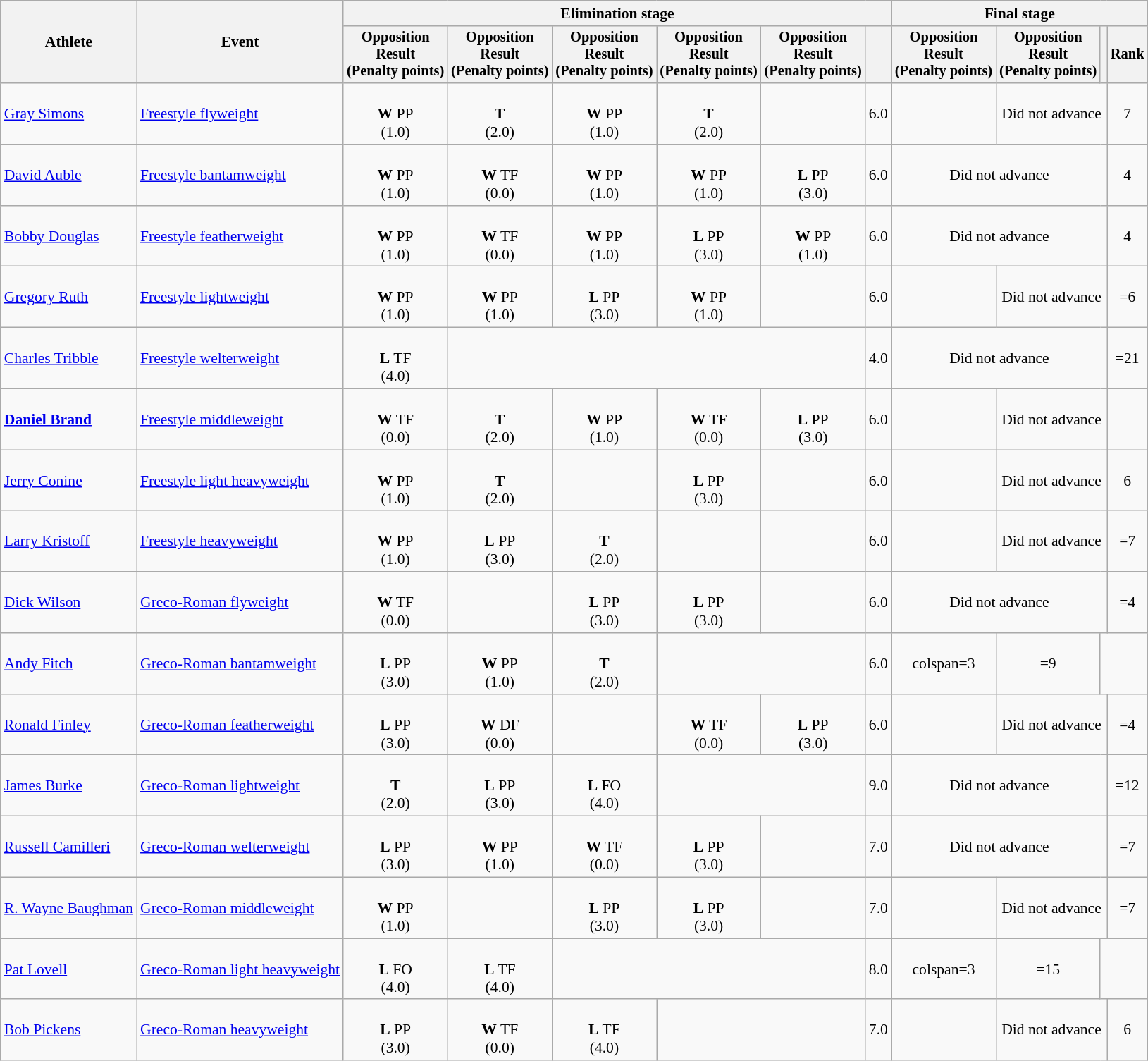<table class=wikitable style=font-size:90%;text-align:center>
<tr>
<th rowspan=2>Athlete</th>
<th rowspan=2>Event</th>
<th colspan=6>Elimination stage</th>
<th colspan=4>Final stage</th>
</tr>
<tr style=font-size:95%>
<th>Opposition<br>Result<br>(Penalty points)</th>
<th>Opposition<br>Result<br>(Penalty points)</th>
<th>Opposition<br>Result<br>(Penalty points)</th>
<th>Opposition<br>Result<br>(Penalty points)</th>
<th>Opposition<br>Result<br>(Penalty points)</th>
<th></th>
<th>Opposition<br>Result<br>(Penalty points)</th>
<th>Opposition<br>Result<br>(Penalty points)</th>
<th></th>
<th>Rank</th>
</tr>
<tr>
<td align=left><a href='#'>Gray Simons</a></td>
<td align=left><a href='#'>Freestyle flyweight</a></td>
<td><br><strong>W</strong> PP<br>(1.0)</td>
<td><br><strong>T</strong><br>(2.0)</td>
<td><br><strong>W</strong> PP<br>(1.0)</td>
<td><br><strong>T</strong><br>(2.0)</td>
<td></td>
<td>6.0</td>
<td></td>
<td colspan=2>Did not advance</td>
<td>7</td>
</tr>
<tr>
<td align=left><a href='#'>David Auble</a></td>
<td align=left><a href='#'>Freestyle bantamweight</a></td>
<td><br><strong>W</strong> PP<br>(1.0)</td>
<td><br><strong>W</strong> TF<br>(0.0)</td>
<td><br><strong>W</strong> PP<br>(1.0)</td>
<td><br><strong>W</strong> PP<br>(1.0)</td>
<td><br><strong>L</strong> PP<br>(3.0)</td>
<td>6.0</td>
<td colspan=3>Did not advance</td>
<td>4</td>
</tr>
<tr>
<td align=left><a href='#'>Bobby Douglas</a></td>
<td align=left><a href='#'>Freestyle featherweight</a></td>
<td><br><strong>W</strong> PP<br>(1.0)</td>
<td><br><strong>W</strong> TF<br>(0.0)</td>
<td><br><strong>W</strong> PP<br>(1.0)</td>
<td><br><strong>L</strong> PP<br>(3.0)</td>
<td><br><strong>W</strong> PP<br>(1.0)</td>
<td>6.0</td>
<td colspan=3>Did not advance</td>
<td>4</td>
</tr>
<tr>
<td align=left><a href='#'>Gregory Ruth</a></td>
<td align=left><a href='#'>Freestyle lightweight</a></td>
<td><br><strong>W</strong> PP<br>(1.0)</td>
<td><br><strong>W</strong> PP<br>(1.0)</td>
<td><br><strong>L</strong> PP<br>(3.0)</td>
<td><br><strong>W</strong> PP<br>(1.0)</td>
<td></td>
<td>6.0</td>
<td></td>
<td colspan=2>Did not advance</td>
<td>=6</td>
</tr>
<tr>
<td align=left><a href='#'>Charles Tribble</a></td>
<td align=left><a href='#'>Freestyle welterweight</a></td>
<td><br><strong>L</strong> TF<br>(4.0)</td>
<td colspan=4></td>
<td>4.0</td>
<td colspan=3>Did not advance</td>
<td>=21</td>
</tr>
<tr>
<td align=left><strong><a href='#'>Daniel Brand</a></strong></td>
<td align=left><a href='#'>Freestyle middleweight</a></td>
<td><br><strong>W</strong> TF<br>(0.0)</td>
<td><br><strong>T</strong><br>(2.0)</td>
<td><br><strong>W</strong> PP<br>(1.0)</td>
<td><br><strong>W</strong> TF<br>(0.0)</td>
<td><br><strong>L</strong> PP<br>(3.0)</td>
<td>6.0</td>
<td></td>
<td colspan=2>Did not advance</td>
<td></td>
</tr>
<tr>
<td align=left><a href='#'>Jerry Conine</a></td>
<td align=left><a href='#'>Freestyle light heavyweight</a></td>
<td><br><strong>W</strong> PP<br>(1.0)</td>
<td><br><strong>T</strong><br>(2.0)</td>
<td></td>
<td><br><strong>L</strong> PP<br>(3.0)</td>
<td></td>
<td>6.0</td>
<td></td>
<td colspan=2>Did not advance</td>
<td>6</td>
</tr>
<tr>
<td align=left><a href='#'>Larry Kristoff</a></td>
<td align=left><a href='#'>Freestyle heavyweight</a></td>
<td><br><strong>W</strong> PP<br>(1.0)</td>
<td><br><strong>L</strong> PP<br>(3.0)</td>
<td><br><strong>T</strong><br>(2.0)</td>
<td></td>
<td></td>
<td>6.0</td>
<td></td>
<td colspan=2>Did not advance</td>
<td>=7</td>
</tr>
<tr>
<td align=left><a href='#'>Dick Wilson</a></td>
<td align=left><a href='#'>Greco-Roman flyweight</a></td>
<td><br><strong>W</strong> TF<br>(0.0)</td>
<td></td>
<td><br><strong>L</strong> PP<br>(3.0)</td>
<td><br><strong>L</strong> PP<br>(3.0)</td>
<td></td>
<td>6.0</td>
<td colspan=3>Did not advance</td>
<td>=4</td>
</tr>
<tr>
<td align=left><a href='#'>Andy Fitch</a></td>
<td align=left><a href='#'>Greco-Roman bantamweight</a></td>
<td><br><strong>L</strong> PP<br>(3.0)</td>
<td><br><strong>W</strong> PP<br>(1.0)</td>
<td><br><strong>T</strong><br>(2.0)</td>
<td colspan=2></td>
<td>6.0</td>
<td>colspan=3 </td>
<td>=9</td>
</tr>
<tr>
<td align=left><a href='#'>Ronald Finley</a></td>
<td align=left><a href='#'>Greco-Roman featherweight</a></td>
<td><br><strong>L</strong> PP<br>(3.0)</td>
<td><br><strong>W</strong> DF<br>(0.0)</td>
<td></td>
<td><br><strong>W</strong> TF<br>(0.0)</td>
<td><br><strong>L</strong> PP<br>(3.0)</td>
<td>6.0</td>
<td></td>
<td colspan=2>Did not advance</td>
<td>=4</td>
</tr>
<tr>
<td align=left><a href='#'>James Burke</a></td>
<td align=left><a href='#'>Greco-Roman lightweight</a></td>
<td><br><strong>T</strong><br>(2.0)</td>
<td><br><strong>L</strong> PP<br>(3.0)</td>
<td><br><strong>L</strong> FO<br>(4.0)</td>
<td colspan=2></td>
<td>9.0</td>
<td colspan=3>Did not advance</td>
<td>=12</td>
</tr>
<tr>
<td align=left><a href='#'>Russell Camilleri</a></td>
<td align=left><a href='#'>Greco-Roman welterweight</a></td>
<td><br><strong>L</strong> PP<br>(3.0)</td>
<td><br><strong>W</strong> PP<br>(1.0)</td>
<td><br><strong>W</strong> TF<br>(0.0)</td>
<td><br><strong>L</strong> PP<br>(3.0)</td>
<td></td>
<td>7.0</td>
<td colspan=3>Did not advance</td>
<td>=7</td>
</tr>
<tr>
<td align=left><a href='#'>R. Wayne Baughman</a></td>
<td align=left><a href='#'>Greco-Roman middleweight</a></td>
<td><br><strong>W</strong> PP<br>(1.0)</td>
<td></td>
<td><br><strong>L</strong> PP<br>(3.0)</td>
<td><br><strong>L</strong> PP<br>(3.0)</td>
<td></td>
<td>7.0</td>
<td></td>
<td colspan=2>Did not advance</td>
<td>=7</td>
</tr>
<tr>
<td align=left><a href='#'>Pat Lovell</a></td>
<td align=left><a href='#'>Greco-Roman light heavyweight</a></td>
<td><br><strong>L</strong> FO<br>(4.0)</td>
<td><br><strong>L</strong> TF<br>(4.0)</td>
<td colspan=3></td>
<td>8.0</td>
<td>colspan=3 </td>
<td>=15</td>
</tr>
<tr>
<td align=left><a href='#'>Bob Pickens</a></td>
<td align=left><a href='#'>Greco-Roman heavyweight</a></td>
<td><br><strong>L</strong> PP<br>(3.0)</td>
<td><br><strong>W</strong> TF<br>(0.0)</td>
<td><br><strong>L</strong> TF<br>(4.0)</td>
<td colspan=2></td>
<td>7.0</td>
<td></td>
<td colspan=2>Did not advance</td>
<td>6</td>
</tr>
</table>
